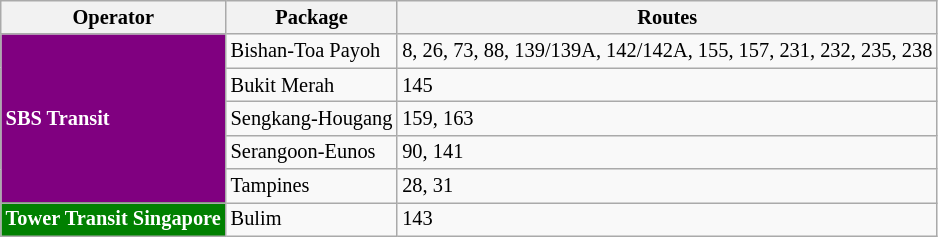<table class="wikitable" style="font-size:85%; text-align: left">
<tr>
<th>Operator</th>
<th>Package</th>
<th>Routes</th>
</tr>
<tr>
<td rowspan=5 style="background-color:#800080; color: white"><strong>SBS Transit</strong></td>
<td>Bishan-Toa Payoh</td>
<td>8, 26, 73, 88, 139/139A, 142/142A, 155, 157, 231, 232, 235, 238</td>
</tr>
<tr>
<td>Bukit Merah</td>
<td>145</td>
</tr>
<tr>
<td>Sengkang-Hougang</td>
<td>159, 163</td>
</tr>
<tr>
<td>Serangoon-Eunos</td>
<td>90, 141</td>
</tr>
<tr>
<td>Tampines</td>
<td>28, 31</td>
</tr>
<tr>
<td style="background-color:#008000; color: white"><strong>Tower Transit Singapore</strong></td>
<td>Bulim</td>
<td>143</td>
</tr>
</table>
